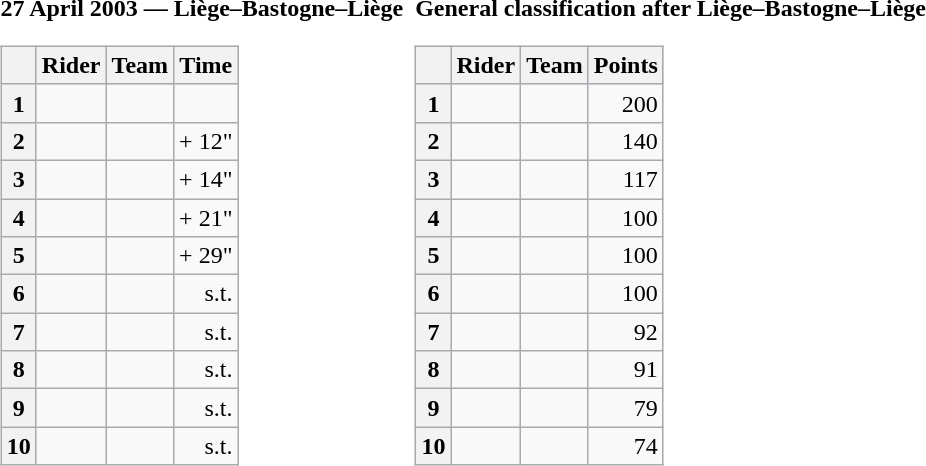<table>
<tr>
<td><strong>27 April 2003 — Liège–Bastogne–Liège </strong><br><table class="wikitable">
<tr style="background:#ccccff;">
<th></th>
<th>Rider</th>
<th>Team</th>
<th>Time</th>
</tr>
<tr>
<th style="text-align:center;">1</th>
<td></td>
<td></td>
<td style="text-align:right;"></td>
</tr>
<tr>
<th style="text-align:center;">2</th>
<td></td>
<td></td>
<td style="text-align:right;">+ 12"</td>
</tr>
<tr>
<th style="text-align:center;">3</th>
<td></td>
<td></td>
<td style="text-align:right;">+ 14"</td>
</tr>
<tr>
<th style="text-align:center;">4</th>
<td></td>
<td></td>
<td style="text-align:right;">+ 21"</td>
</tr>
<tr>
<th style="text-align:center;">5</th>
<td></td>
<td></td>
<td style="text-align:right;">+ 29"</td>
</tr>
<tr>
<th style="text-align:center;">6</th>
<td></td>
<td></td>
<td style="text-align:right;">s.t.</td>
</tr>
<tr>
<th style="text-align:center;">7</th>
<td></td>
<td></td>
<td style="text-align:right;">s.t.</td>
</tr>
<tr>
<th style="text-align:center;">8</th>
<td></td>
<td></td>
<td style="text-align:right;">s.t.</td>
</tr>
<tr>
<th style="text-align:center;">9</th>
<td></td>
<td></td>
<td style="text-align:right;">s.t.</td>
</tr>
<tr>
<th style="text-align:center;">10</th>
<td></td>
<td></td>
<td style="text-align:right;">s.t.</td>
</tr>
</table>
</td>
<td></td>
<td><strong>General classification after Liège–Bastogne–Liège</strong><br><table class="wikitable">
<tr style="background:#ccccff;">
<th></th>
<th>Rider</th>
<th>Team</th>
<th>Points</th>
</tr>
<tr>
<th>1</th>
<td> </td>
<td></td>
<td align="right">200</td>
</tr>
<tr>
<th>2</th>
<td></td>
<td></td>
<td align="right">140</td>
</tr>
<tr>
<th>3</th>
<td></td>
<td></td>
<td align="right">117</td>
</tr>
<tr>
<th>4</th>
<td></td>
<td></td>
<td align="right">100</td>
</tr>
<tr>
<th>5</th>
<td></td>
<td></td>
<td align="right">100</td>
</tr>
<tr>
<th>6</th>
<td></td>
<td></td>
<td align="right">100</td>
</tr>
<tr>
<th>7</th>
<td></td>
<td></td>
<td align="right">92</td>
</tr>
<tr>
<th>8</th>
<td></td>
<td></td>
<td align="right">91</td>
</tr>
<tr>
<th>9</th>
<td></td>
<td></td>
<td align="right">79</td>
</tr>
<tr>
<th>10</th>
<td></td>
<td></td>
<td align="right">74</td>
</tr>
</table>
</td>
</tr>
</table>
